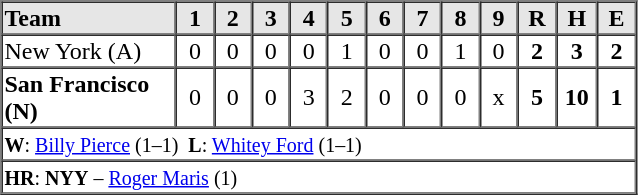<table border=1 cellspacing=0 width=425 style="margin-left:3em;">
<tr style="text-align:center; background-color:#e6e6e6;">
<th align=left width=125>Team</th>
<th width=25>1</th>
<th width=25>2</th>
<th width=25>3</th>
<th width=25>4</th>
<th width=25>5</th>
<th width=25>6</th>
<th width=25>7</th>
<th width=25>8</th>
<th width=25>9</th>
<th width=25>R</th>
<th width=25>H</th>
<th width=25>E</th>
</tr>
<tr style="text-align:center;">
<td align=left>New York (A)</td>
<td>0</td>
<td>0</td>
<td>0</td>
<td>0</td>
<td>1</td>
<td>0</td>
<td>0</td>
<td>1</td>
<td>0</td>
<td><strong>2</strong></td>
<td><strong>3</strong></td>
<td><strong>2</strong></td>
</tr>
<tr style="text-align:center;">
<td align=left><strong>San Francisco (N)</strong></td>
<td>0</td>
<td>0</td>
<td>0</td>
<td>3</td>
<td>2</td>
<td>0</td>
<td>0</td>
<td>0</td>
<td>x</td>
<td><strong>5</strong></td>
<td><strong>10</strong></td>
<td><strong>1</strong></td>
</tr>
<tr style="text-align:left;">
<td colspan=13><small><strong>W</strong>: <a href='#'>Billy Pierce</a> (1–1)  <strong>L</strong>: <a href='#'>Whitey Ford</a> (1–1)</small></td>
</tr>
<tr style="text-align:left;">
<td colspan=13><small><strong>HR</strong>: <strong>NYY</strong> – <a href='#'>Roger Maris</a> (1) </small></td>
</tr>
</table>
